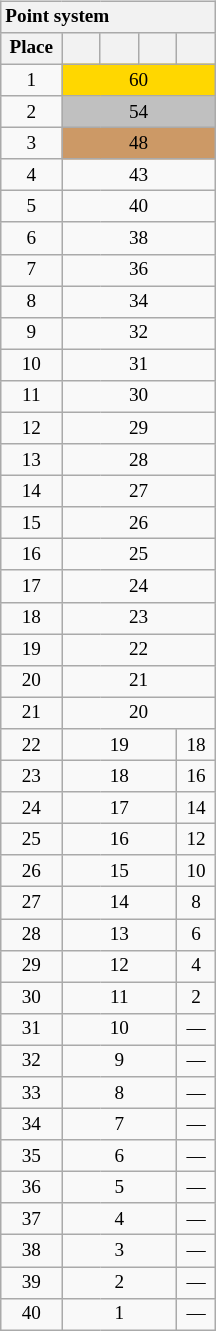<table class="wikitable collapsible collapsed" style="font-size:80%; text-align:center; float: right; width: 108pt; margin: 1em 0 1em 1em;">
<tr>
<th colspan="5" style="white-space:nowrap; text-align:left;">Point system   </th>
</tr>
<tr>
<th style="width: 20pt;">Place</th>
<th style="width: 12pt;"><small></small></th>
<th style="width: 12pt;"><small></small></th>
<th style="width: 12pt;"><small></small></th>
<th style="width: 12pt;"><small></small></th>
</tr>
<tr>
<td>1</td>
<td colspan="4" bgcolor="gold">60</td>
</tr>
<tr>
<td>2</td>
<td colspan="4" bgcolor="silver">54</td>
</tr>
<tr>
<td>3</td>
<td colspan="4" bgcolor="cc9966">48</td>
</tr>
<tr>
<td>4</td>
<td colspan="4">43</td>
</tr>
<tr>
<td>5</td>
<td colspan="4">40</td>
</tr>
<tr>
<td>6</td>
<td colspan="4">38</td>
</tr>
<tr>
<td>7</td>
<td colspan="4">36</td>
</tr>
<tr>
<td>8</td>
<td colspan="4">34</td>
</tr>
<tr>
<td>9</td>
<td colspan="4">32</td>
</tr>
<tr>
<td>10</td>
<td colspan="4">31</td>
</tr>
<tr>
<td>11</td>
<td colspan="4">30</td>
</tr>
<tr>
<td>12</td>
<td colspan="4">29</td>
</tr>
<tr>
<td>13</td>
<td colspan="4">28</td>
</tr>
<tr>
<td>14</td>
<td colspan="4">27</td>
</tr>
<tr>
<td>15</td>
<td colspan="4">26</td>
</tr>
<tr>
<td>16</td>
<td colspan="4">25</td>
</tr>
<tr>
<td>17</td>
<td colspan="4">24</td>
</tr>
<tr>
<td>18</td>
<td colspan="4">23</td>
</tr>
<tr>
<td>19</td>
<td colspan="4">22</td>
</tr>
<tr>
<td>20</td>
<td colspan="4">21</td>
</tr>
<tr>
<td>21</td>
<td colspan="4">20</td>
</tr>
<tr>
<td>22</td>
<td colspan="3">19</td>
<td>18</td>
</tr>
<tr>
<td>23</td>
<td colspan="3">18</td>
<td>16</td>
</tr>
<tr>
<td>24</td>
<td colspan="3">17</td>
<td>14</td>
</tr>
<tr>
<td>25</td>
<td colspan="3">16</td>
<td>12</td>
</tr>
<tr>
<td>26</td>
<td colspan="3">15</td>
<td>10</td>
</tr>
<tr>
<td>27</td>
<td colspan="3">14</td>
<td>8</td>
</tr>
<tr>
<td>28</td>
<td colspan="3">13</td>
<td>6</td>
</tr>
<tr>
<td>29</td>
<td colspan="3">12</td>
<td>4</td>
</tr>
<tr>
<td>30</td>
<td colspan="3">11</td>
<td>2</td>
</tr>
<tr>
<td>31</td>
<td colspan="3">10</td>
<td>—</td>
</tr>
<tr>
<td>32</td>
<td colspan="3">9</td>
<td>—</td>
</tr>
<tr>
<td>33</td>
<td colspan="3">8</td>
<td>—</td>
</tr>
<tr>
<td>34</td>
<td colspan="3">7</td>
<td>—</td>
</tr>
<tr>
<td>35</td>
<td colspan="3">6</td>
<td>—</td>
</tr>
<tr>
<td>36</td>
<td colspan="3">5</td>
<td>—</td>
</tr>
<tr>
<td>37</td>
<td colspan="3">4</td>
<td>—</td>
</tr>
<tr>
<td>38</td>
<td colspan="3">3</td>
<td>—</td>
</tr>
<tr>
<td>39</td>
<td colspan="3">2</td>
<td>—</td>
</tr>
<tr>
<td>40</td>
<td colspan="3">1</td>
<td>—</td>
</tr>
</table>
